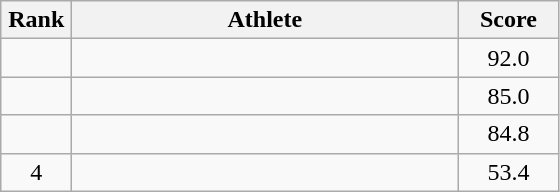<table class=wikitable style="text-align:center">
<tr>
<th width=40>Rank</th>
<th width=250>Athlete</th>
<th width=60>Score</th>
</tr>
<tr>
<td></td>
<td align=left></td>
<td>92.0</td>
</tr>
<tr>
<td></td>
<td align=left></td>
<td>85.0</td>
</tr>
<tr>
<td></td>
<td align=left></td>
<td>84.8</td>
</tr>
<tr>
<td>4</td>
<td align=left></td>
<td>53.4</td>
</tr>
</table>
